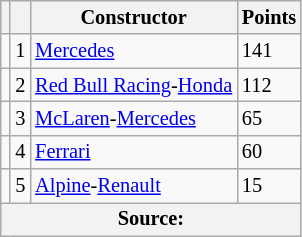<table class="wikitable" style="font-size: 85%;">
<tr>
<th scope="col"></th>
<th scope="col"></th>
<th scope="col">Constructor</th>
<th scope="col">Points</th>
</tr>
<tr>
<td align="left"></td>
<td align="center">1</td>
<td> <a href='#'>Mercedes</a></td>
<td align="left">141</td>
</tr>
<tr>
<td align="left"></td>
<td align="center">2</td>
<td> <a href='#'>Red Bull Racing</a>-<a href='#'>Honda</a></td>
<td align="left">112</td>
</tr>
<tr>
<td align="left"></td>
<td align="center">3</td>
<td> <a href='#'>McLaren</a>-<a href='#'>Mercedes</a></td>
<td align="left">65</td>
</tr>
<tr>
<td align="left"></td>
<td align="center">4</td>
<td> <a href='#'>Ferrari</a></td>
<td align="left">60</td>
</tr>
<tr>
<td align="left"></td>
<td align="center">5</td>
<td> <a href='#'>Alpine</a>-<a href='#'>Renault</a></td>
<td align="left">15</td>
</tr>
<tr>
<th colspan=4>Source:</th>
</tr>
</table>
